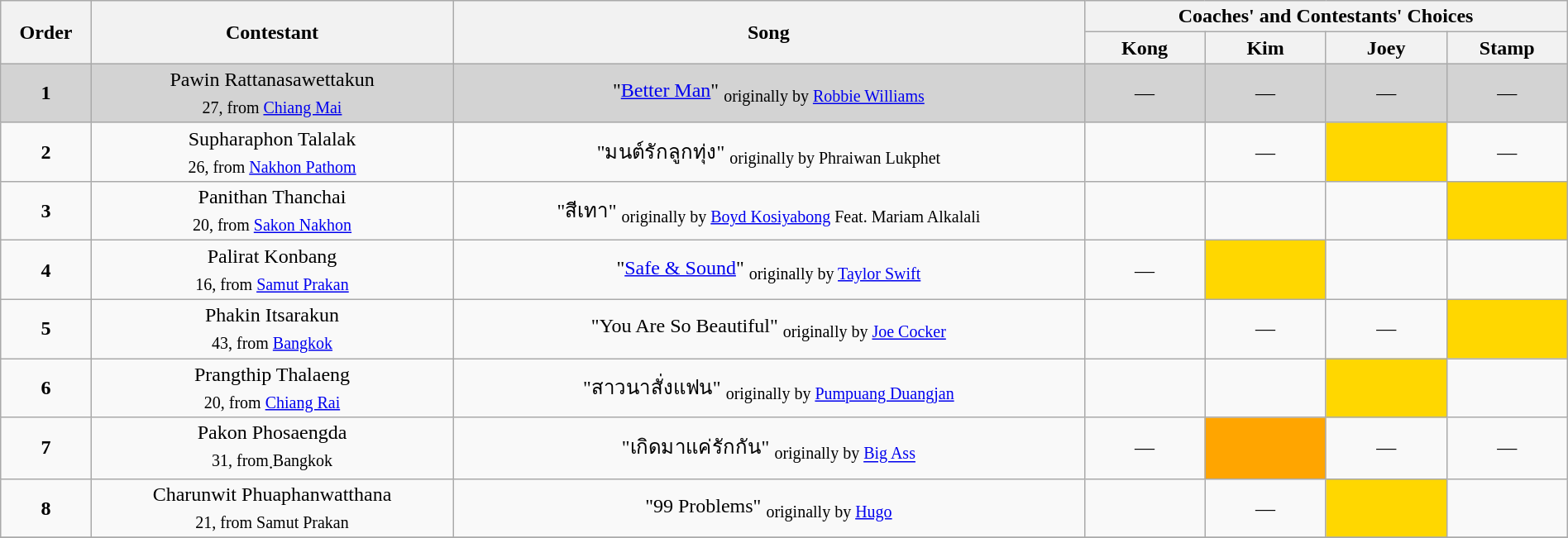<table class="wikitable" style="text-align:center; width:100%;">
<tr>
<th rowspan=2>Order</th>
<th rowspan=2>Contestant</th>
<th rowspan=2>Song</th>
<th colspan=4>Coaches' and Contestants' Choices</th>
</tr>
<tr>
<th width="90">Kong</th>
<th width="90">Kim</th>
<th width="90">Joey</th>
<th width="90">Stamp</th>
</tr>
<tr bgcolor=lightgrey>
<td align="center"><strong>1</strong></td>
<td>Pawin Rattanasawettakun<br><sub>27, from <a href='#'>Chiang Mai</a></sub></td>
<td>"<a href='#'>Better Man</a>" <sub>originally by <a href='#'>Robbie Williams</a></sub></td>
<td style="text-align:center;">—</td>
<td style="text-align:center;">—</td>
<td style="text-align:center;">—</td>
<td style="text-align:center;">—</td>
</tr>
<tr>
<td align="center"><strong>2</strong></td>
<td>Supharaphon Talalak<br><sub>26, from <a href='#'>Nakhon Pathom</a></sub></td>
<td>"มนต์รักลูกทุ่ง" <sub>originally by Phraiwan Lukphet</sub></td>
<td style="text-align:center;"></td>
<td style="text-align:center;">—</td>
<td style="background:gold;text-align:center;"></td>
<td style="text-align:center;">—</td>
</tr>
<tr>
<td align="center"><strong>3</strong></td>
<td>Panithan Thanchai<br><sub>20, from <a href='#'>Sakon Nakhon</a></sub></td>
<td>"สีเทา" <sub>originally by <a href='#'>Boyd Kosiyabong</a> Feat. Mariam Alkalali</sub></td>
<td style="text-align:center;"></td>
<td style="text-align:center;"></td>
<td style="text-align:center;"></td>
<td style="background:gold;text-align:center;"></td>
</tr>
<tr>
<td align="center"><strong>4</strong></td>
<td>Palirat Konbang<br><sub>16, from <a href='#'>Samut Prakan</a></sub></td>
<td>"<a href='#'>Safe & Sound</a>" <sub>originally by <a href='#'>Taylor Swift</a></sub></td>
<td style="text-align:center;">—</td>
<td style="background:gold;text-align:center;"></td>
<td style="text-align:center;"></td>
<td style="text-align:center;"></td>
</tr>
<tr>
<td align="center"><strong>5</strong></td>
<td>Phakin Itsarakun<br><sub>43, from <a href='#'>Bangkok</a></sub></td>
<td>"You Are So Beautiful" <sub>originally by <a href='#'>Joe Cocker</a></sub></td>
<td style="text-align:center;"></td>
<td style="text-align:center;">—</td>
<td style="text-align:center;">—</td>
<td style="background:gold;text-align:center;"></td>
</tr>
<tr>
<td align="center"><strong>6</strong></td>
<td>Prangthip Thalaeng<br><sub>20, from <a href='#'>Chiang Rai</a></sub></td>
<td>"สาวนาสั่งแฟน" <sub>originally by <a href='#'>Pumpuang Duangjan</a></sub></td>
<td style="text-align:center;"></td>
<td style="text-align:center;"></td>
<td style="background:gold;text-align:center;"></td>
<td style="text-align:center;"></td>
</tr>
<tr>
<td align="center"><strong>7</strong></td>
<td>Pakon Phosaengda<br><sub>31, from ฺBangkok</sub></td>
<td>"เกิดมาแค่รักกัน" <sub>originally by <a href='#'>Big Ass</a></sub></td>
<td style="text-align:center;">—</td>
<td style="background:orange;text-align:center;"></td>
<td style="text-align:center;">—</td>
<td style="text-align:center;">—</td>
</tr>
<tr>
<td align="center"><strong>8</strong></td>
<td>Charunwit Phuaphanwatthana<br><sub>21, from Samut Prakan</sub></td>
<td>"99 Problems" <sub>originally by <a href='#'>Hugo</a></sub></td>
<td style="text-align:center;"></td>
<td style="text-align:center;">—</td>
<td style="background:gold;text-align:center;"></td>
<td style="text-align:center;"></td>
</tr>
<tr>
</tr>
</table>
